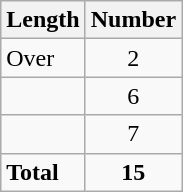<table class="wikitable" style="float:left;">
<tr>
<th>Length</th>
<th>Number</th>
</tr>
<tr>
<td>Over </td>
<td style="text-align: center;">2</td>
</tr>
<tr>
<td></td>
<td style="text-align: center;">6</td>
</tr>
<tr>
<td></td>
<td style="text-align: center;">7</td>
</tr>
<tr>
<td><strong>Total</strong></td>
<td style="text-align: center;"><strong>15</strong></td>
</tr>
</table>
